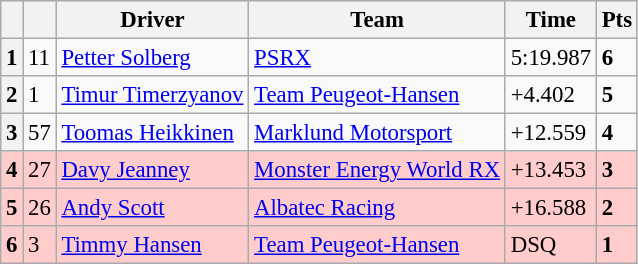<table class=wikitable style="font-size:95%">
<tr>
<th></th>
<th></th>
<th>Driver</th>
<th>Team</th>
<th>Time</th>
<th>Pts</th>
</tr>
<tr>
<th>1</th>
<td>11</td>
<td> <a href='#'>Petter Solberg</a></td>
<td><a href='#'>PSRX</a></td>
<td>5:19.987</td>
<td><strong>6</strong></td>
</tr>
<tr>
<th>2</th>
<td>1</td>
<td> <a href='#'>Timur Timerzyanov</a></td>
<td><a href='#'>Team Peugeot-Hansen</a></td>
<td>+4.402</td>
<td><strong>5</strong></td>
</tr>
<tr>
<th>3</th>
<td>57</td>
<td> <a href='#'>Toomas Heikkinen</a></td>
<td><a href='#'>Marklund Motorsport</a></td>
<td>+12.559</td>
<td><strong>4</strong></td>
</tr>
<tr>
<th style="background:#ffcccc;">4</th>
<td style="background:#ffcccc;">27</td>
<td style="background:#ffcccc;"> <a href='#'>Davy Jeanney</a></td>
<td style="background:#ffcccc;"><a href='#'>Monster Energy World RX</a></td>
<td style="background:#ffcccc;">+13.453</td>
<td style="background:#ffcccc;"><strong>3</strong></td>
</tr>
<tr>
<th style="background:#ffcccc;">5</th>
<td style="background:#ffcccc;">26</td>
<td style="background:#ffcccc;"> <a href='#'>Andy Scott</a></td>
<td style="background:#ffcccc;"><a href='#'>Albatec Racing</a></td>
<td style="background:#ffcccc;">+16.588</td>
<td style="background:#ffcccc;"><strong>2</strong></td>
</tr>
<tr>
<th style="background:#ffcccc;">6</th>
<td style="background:#ffcccc;">3</td>
<td style="background:#ffcccc;"> <a href='#'>Timmy Hansen</a></td>
<td style="background:#ffcccc;"><a href='#'>Team Peugeot-Hansen</a></td>
<td style="background:#ffcccc;">DSQ</td>
<td style="background:#ffcccc;"><strong>1</strong></td>
</tr>
</table>
